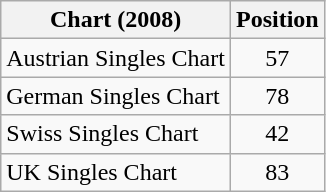<table class="wikitable sortable">
<tr>
<th>Chart (2008)</th>
<th>Position</th>
</tr>
<tr>
<td>Austrian Singles Chart</td>
<td align="center">57</td>
</tr>
<tr>
<td>German Singles Chart</td>
<td align="center">78</td>
</tr>
<tr>
<td>Swiss Singles Chart</td>
<td align="center">42</td>
</tr>
<tr>
<td>UK Singles Chart</td>
<td align="center">83</td>
</tr>
</table>
